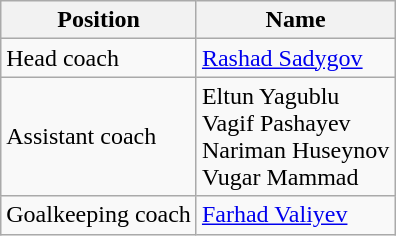<table class="wikitable">
<tr>
<th>Position</th>
<th>Name</th>
</tr>
<tr>
<td>Head coach</td>
<td> <a href='#'>Rashad Sadygov</a></td>
</tr>
<tr>
<td>Assistant coach</td>
<td> Eltun Yagublu <br>  Vagif Pashayev <br>  Nariman Huseynov <br>  Vugar Mammad</td>
</tr>
<tr>
<td>Goalkeeping coach</td>
<td> <a href='#'>Farhad Valiyev</a></td>
</tr>
</table>
